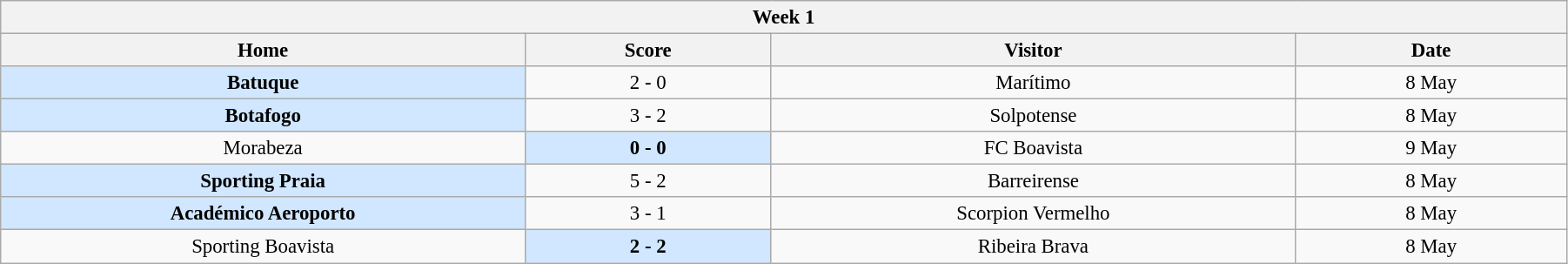<table class="wikitable" style="font-size:95%; text-align: center; width: 95%;">
<tr>
<th colspan="12" style="with: 100%;" align=center>Week 1</th>
</tr>
<tr>
<th width="200">Home</th>
<th width="90">Score</th>
<th width="200">Visitor</th>
<th width="100">Date</th>
</tr>
<tr align=center>
<td bgcolor=#D0E7FF><strong>Batuque</strong></td>
<td>2 - 0</td>
<td>Marítimo</td>
<td>8 May</td>
</tr>
<tr align=center>
<td bgcolor=#D0E7FF><strong>Botafogo</strong></td>
<td>3 - 2</td>
<td>Solpotense</td>
<td>8 May</td>
</tr>
<tr align=center>
<td>Morabeza</td>
<td bgcolor=#D0E7FF><strong>0 - 0</strong></td>
<td>FC Boavista</td>
<td>9 May</td>
</tr>
<tr align=center>
<td bgcolor=#D0E7FF><strong>Sporting Praia</strong></td>
<td>5 - 2</td>
<td>Barreirense</td>
<td>8 May</td>
</tr>
<tr align=center>
<td bgcolor=#D0E7FF><strong>Académico Aeroporto</strong></td>
<td>3 - 1</td>
<td>Scorpion Vermelho</td>
<td>8 May</td>
</tr>
<tr align=center>
<td>Sporting Boavista</td>
<td bgcolor=#D0E7FF><strong>2 - 2</strong></td>
<td>Ribeira Brava</td>
<td>8 May</td>
</tr>
</table>
